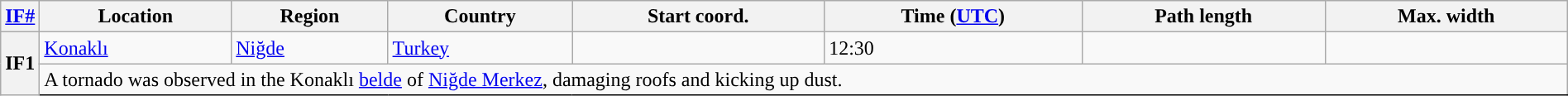<table class="wikitable sortable" style="width:100%;">
<tr>
<th scope="col" width="2%" align="center"><a href='#'>IF#</a></th>
<th scope="col" align="center" class="unsortable">Location</th>
<th scope="col" align="center" class="unsortable">Region</th>
<th scope="col" align="center">Country</th>
<th scope="col" align="center">Start coord.</th>
<th scope="col" align="center">Time (<a href='#'>UTC</a>)</th>
<th scope="col" align="center">Path length</th>
<th scope="col" align="center">Max. width</th>
</tr>
<tr>
<th scope="row" rowspan="2" style="background-color:#">IF1</th>
<td><a href='#'>Konaklı</a></td>
<td><a href='#'>Niğde</a></td>
<td><a href='#'>Turkey</a></td>
<td></td>
<td>12:30</td>
<td></td>
<td></td>
</tr>
<tr class="expand-child">
<td colspan="8" style=" border-bottom: 1px solid black;">A tornado was observed in the Konaklı <a href='#'>belde</a> of <a href='#'>Niğde Merkez</a>, damaging roofs and kicking up dust.</td>
</tr>
</table>
